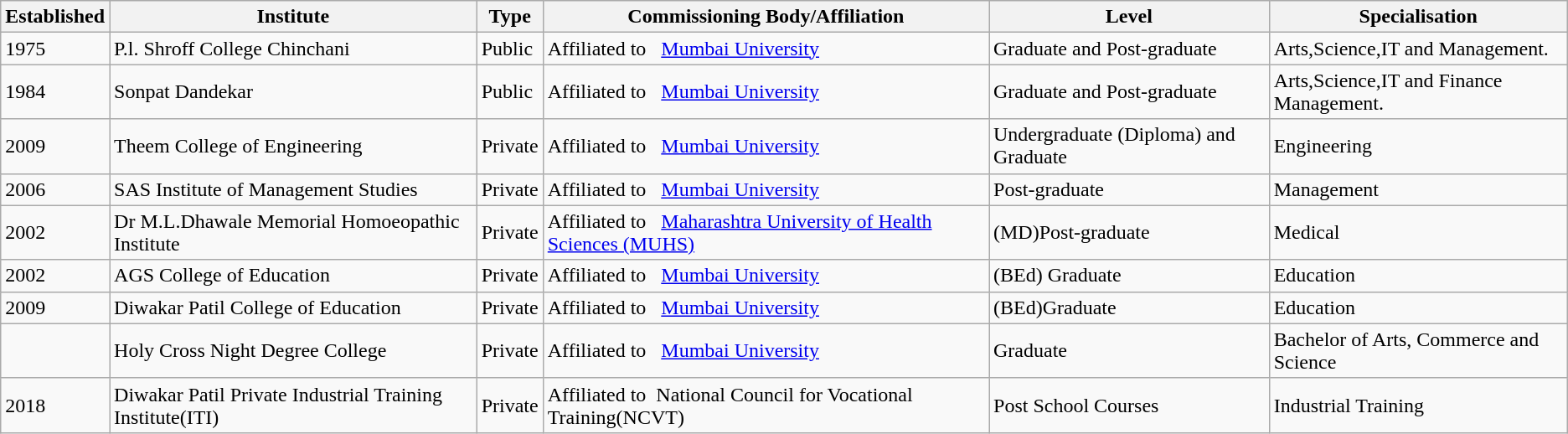<table class="wikitable sortable">
<tr>
<th>Established</th>
<th>Institute</th>
<th>Type</th>
<th>Commissioning Body/Affiliation</th>
<th>Level</th>
<th>Specialisation</th>
</tr>
<tr>
<td>1975</td>
<td>P.l. Shroff College Chinchani</td>
<td>Public</td>
<td>Affiliated to   <a href='#'>Mumbai University</a></td>
<td>Graduate and Post-graduate</td>
<td>Arts,Science,IT and Management.</td>
</tr>
<tr>
<td>1984</td>
<td>Sonpat Dandekar</td>
<td>Public</td>
<td>Affiliated to   <a href='#'>Mumbai University</a></td>
<td>Graduate and Post-graduate</td>
<td>Arts,Science,IT and Finance Management.</td>
</tr>
<tr>
<td>2009</td>
<td>Theem College of Engineering</td>
<td>Private</td>
<td>Affiliated to   <a href='#'>Mumbai University</a></td>
<td>Undergraduate (Diploma) and Graduate</td>
<td>Engineering</td>
</tr>
<tr>
<td>2006</td>
<td>SAS Institute of Management Studies</td>
<td>Private</td>
<td>Affiliated to   <a href='#'>Mumbai University</a></td>
<td>Post-graduate</td>
<td>Management</td>
</tr>
<tr>
<td>2002</td>
<td>Dr M.L.Dhawale Memorial Homoeopathic Institute</td>
<td>Private</td>
<td>Affiliated to   <a href='#'>Maharashtra University of Health Sciences (MUHS)</a></td>
<td>(MD)Post-graduate</td>
<td>Medical</td>
</tr>
<tr>
<td>2002</td>
<td>AGS College of Education</td>
<td>Private</td>
<td>Affiliated to   <a href='#'>Mumbai University</a></td>
<td>(BEd) Graduate</td>
<td>Education</td>
</tr>
<tr>
<td>2009</td>
<td>Diwakar Patil College of Education</td>
<td>Private</td>
<td>Affiliated to   <a href='#'>Mumbai University</a></td>
<td>(BEd)Graduate</td>
<td>Education</td>
</tr>
<tr>
<td></td>
<td>Holy Cross Night Degree College</td>
<td>Private</td>
<td>Affiliated to   <a href='#'>Mumbai University</a></td>
<td>Graduate</td>
<td>Bachelor of Arts, Commerce and Science</td>
</tr>
<tr>
<td>2018</td>
<td>Diwakar Patil Private Industrial Training Institute(ITI)</td>
<td>Private</td>
<td>Affiliated to  National Council for Vocational Training(NCVT)</td>
<td>Post School Courses</td>
<td>Industrial Training</td>
</tr>
</table>
